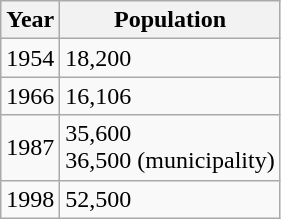<table class=wikitable>
<tr>
<th>Year</th>
<th>Population</th>
</tr>
<tr>
<td>1954</td>
<td>18,200</td>
</tr>
<tr>
<td>1966</td>
<td>16,106</td>
</tr>
<tr>
<td>1987</td>
<td>35,600<br>36,500 (municipality)</td>
</tr>
<tr>
<td>1998</td>
<td>52,500</td>
</tr>
</table>
